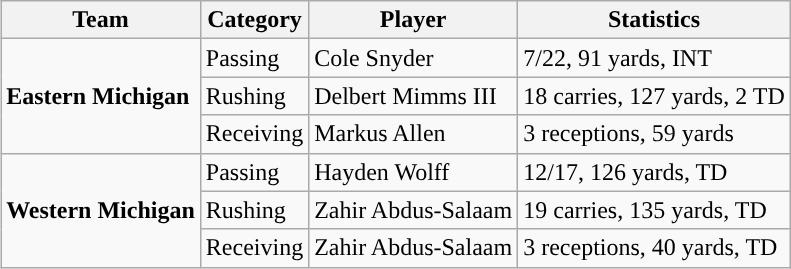<table class="wikitable" style="float: right;">
<tr>
<th>Team</th>
<th>Category</th>
<th>Player</th>
<th>Statistics</th>
</tr>
<tr>
<td rowspan=3><strong>Eastern Michigan</strong></td>
<td>Passing</td>
<td>Cole Snyder</td>
<td>7/22, 91 yards, INT</td>
</tr>
<tr>
<td>Rushing</td>
<td>Delbert Mimms III</td>
<td>18 carries, 127 yards, 2 TD</td>
</tr>
<tr>
<td>Receiving</td>
<td>Markus Allen</td>
<td>3 receptions, 59 yards</td>
</tr>
<tr>
<td rowspan=3><strong>Western Michigan</strong></td>
<td>Passing</td>
<td>Hayden Wolff</td>
<td>12/17, 126 yards, TD</td>
</tr>
<tr>
<td>Rushing</td>
<td>Zahir Abdus-Salaam</td>
<td>19 carries, 135 yards, TD</td>
</tr>
<tr>
<td>Receiving</td>
<td>Zahir Abdus-Salaam</td>
<td>3 receptions, 40 yards, TD</td>
</tr>
</table>
